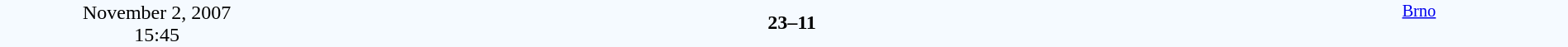<table style="width: 100%; background:#F5FAFF;" cellspacing="0">
<tr>
<td align=center rowspan=3 width=20%>November 2, 2007<br>15:45</td>
</tr>
<tr>
<td width=24% align=right></td>
<td align=center width=13%><strong>23–11</strong></td>
<td width=24%></td>
<td style=font-size:85% rowspan=3 valign=top align=center><a href='#'>Brno</a></td>
</tr>
<tr style=font-size:85%>
<td align=right></td>
<td align=center></td>
<td></td>
</tr>
</table>
